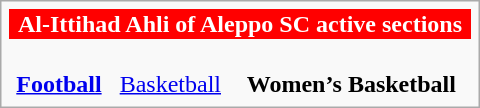<table class="infobox" style="width: 20em; font-size: 95%em;">
<tr style="color:white; background:red; text-align:center;">
<th colspan="3">Al-Ittihad Ahli of Aleppo SC active sections</th>
</tr>
<tr style="text-align: center">
<td><br><strong><a href='#'>Football</a></strong></td>
<td><br><a href='#'>Basketball</a></td>
<td><br><strong>Women’s Basketball</strong></td>
</tr>
</table>
